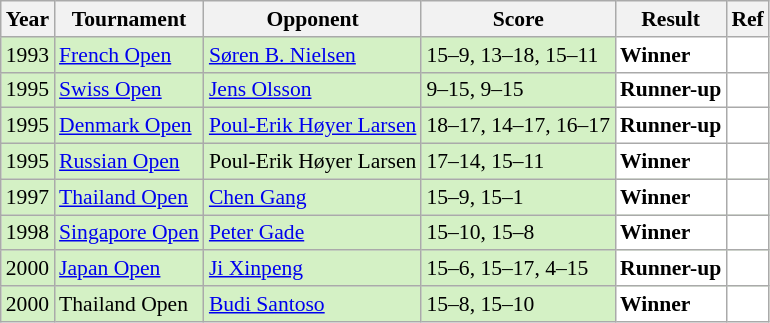<table class="sortable wikitable" style="font-size: 90%;">
<tr>
<th>Year</th>
<th>Tournament</th>
<th>Opponent</th>
<th>Score</th>
<th>Result</th>
<th>Ref</th>
</tr>
<tr style="background:#D4F1C5">
<td align="center">1993</td>
<td align="left"><a href='#'>French Open</a></td>
<td align="left"> <a href='#'>Søren B. Nielsen</a></td>
<td align="left">15–9, 13–18, 15–11</td>
<td style="text-align:left; background:white"> <strong>Winner</strong></td>
<td style="text-align:center; background:white"></td>
</tr>
<tr style="background:#D4F1C5">
<td align="center">1995</td>
<td align="left"><a href='#'>Swiss Open</a></td>
<td align="left"> <a href='#'>Jens Olsson</a></td>
<td align="left">9–15, 9–15</td>
<td style="text-align:left; background:white"> <strong>Runner-up</strong></td>
<td style="text-align:center; background:white"></td>
</tr>
<tr style="background:#D4F1C5">
<td align="center">1995</td>
<td align="left"><a href='#'>Denmark Open</a></td>
<td align="left"> <a href='#'>Poul-Erik Høyer Larsen</a></td>
<td align="left">18–17, 14–17, 16–17</td>
<td style="text-align:left; background:white"> <strong>Runner-up</strong></td>
<td style="text-align:center; background:white"></td>
</tr>
<tr style="background:#D4F1C5">
<td align="center">1995</td>
<td align="left"><a href='#'>Russian Open</a></td>
<td align="left"> Poul-Erik Høyer Larsen</td>
<td align="left">17–14, 15–11</td>
<td style="text-align:left; background:white"> <strong>Winner</strong></td>
<td style="text-align:center; background:white"></td>
</tr>
<tr style="background:#D4F1C5">
<td align="center">1997</td>
<td align="left"><a href='#'>Thailand Open</a></td>
<td align="left"> <a href='#'>Chen Gang</a></td>
<td align="left">15–9, 15–1</td>
<td style="text-align:left; background:white"> <strong>Winner</strong></td>
<td style="text-align:center; background:white"></td>
</tr>
<tr style="background:#D4F1C5">
<td align="center">1998</td>
<td align="left"><a href='#'>Singapore Open</a></td>
<td align="left"> <a href='#'>Peter Gade</a></td>
<td align="left">15–10, 15–8</td>
<td style="text-align:left; background:white"> <strong>Winner</strong></td>
<td style="text-align:center; background:white"></td>
</tr>
<tr style="background:#D4F1C5">
<td align="center">2000</td>
<td align="left"><a href='#'>Japan Open</a></td>
<td align="left"> <a href='#'>Ji Xinpeng</a></td>
<td align="left">15–6, 15–17, 4–15</td>
<td style="text-align:left; background:white"> <strong>Runner-up</strong></td>
<td style="text-align:center; background:white"></td>
</tr>
<tr style="background:#D4F1C5">
<td align="center">2000</td>
<td align="left">Thailand Open</td>
<td align="left"> <a href='#'>Budi Santoso</a></td>
<td align="left">15–8, 15–10</td>
<td style="text-align:left; background:white"> <strong>Winner</strong></td>
<td style="text-align:center; background:white"></td>
</tr>
</table>
